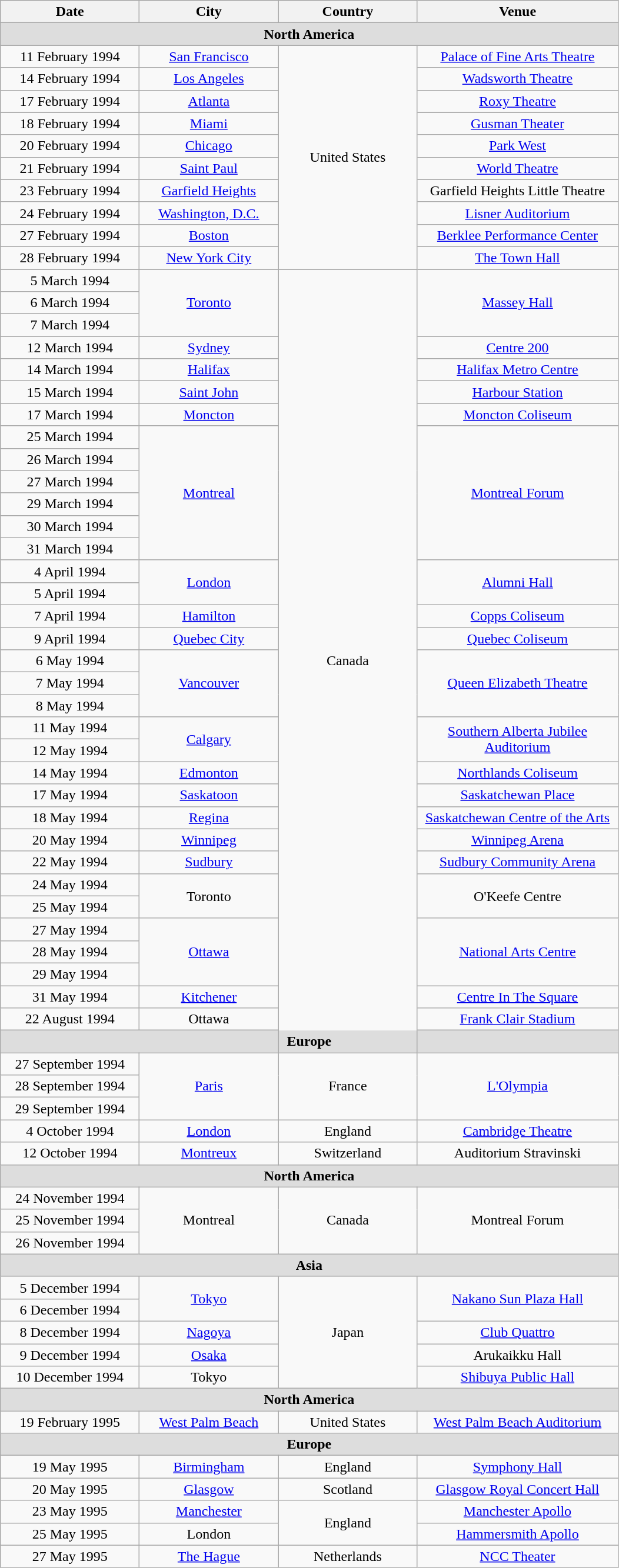<table class="wikitable" style="text-align:center;">
<tr>
<th width="150">Date</th>
<th width="150">City</th>
<th width="150">Country</th>
<th width="220">Venue</th>
</tr>
<tr bgcolor="#DDDDDD">
<td colspan="4"><strong>North America</strong></td>
</tr>
<tr>
<td>11 February 1994</td>
<td><a href='#'>San Francisco</a></td>
<td rowspan="10">United States</td>
<td><a href='#'>Palace of Fine Arts Theatre</a></td>
</tr>
<tr>
<td>14 February 1994</td>
<td><a href='#'>Los Angeles</a></td>
<td><a href='#'>Wadsworth Theatre</a></td>
</tr>
<tr>
<td>17 February 1994</td>
<td><a href='#'>Atlanta</a></td>
<td><a href='#'>Roxy Theatre</a></td>
</tr>
<tr>
<td>18 February 1994</td>
<td><a href='#'>Miami</a></td>
<td><a href='#'>Gusman Theater</a></td>
</tr>
<tr>
<td>20 February 1994</td>
<td><a href='#'>Chicago</a></td>
<td><a href='#'>Park West</a></td>
</tr>
<tr>
<td>21 February 1994</td>
<td><a href='#'>Saint Paul</a></td>
<td><a href='#'>World Theatre</a></td>
</tr>
<tr>
<td>23 February 1994</td>
<td><a href='#'>Garfield Heights</a></td>
<td>Garfield Heights Little Theatre</td>
</tr>
<tr>
<td>24 February 1994</td>
<td><a href='#'>Washington, D.C.</a></td>
<td><a href='#'>Lisner Auditorium</a></td>
</tr>
<tr>
<td>27 February 1994</td>
<td><a href='#'>Boston</a></td>
<td><a href='#'>Berklee Performance Center</a></td>
</tr>
<tr>
<td>28 February 1994</td>
<td><a href='#'>New York City</a></td>
<td><a href='#'>The Town Hall</a></td>
</tr>
<tr>
<td>5 March 1994</td>
<td rowspan="3"><a href='#'>Toronto</a></td>
<td rowspan="35">Canada</td>
<td rowspan="3"><a href='#'>Massey Hall</a></td>
</tr>
<tr>
<td>6 March 1994</td>
</tr>
<tr>
<td>7 March 1994</td>
</tr>
<tr>
<td>12 March 1994</td>
<td><a href='#'>Sydney</a></td>
<td><a href='#'>Centre 200</a></td>
</tr>
<tr>
<td>14 March 1994</td>
<td><a href='#'>Halifax</a></td>
<td><a href='#'>Halifax Metro Centre</a></td>
</tr>
<tr>
<td>15 March 1994</td>
<td><a href='#'>Saint John</a></td>
<td><a href='#'>Harbour Station</a></td>
</tr>
<tr>
<td>17 March 1994</td>
<td><a href='#'>Moncton</a></td>
<td><a href='#'>Moncton Coliseum</a></td>
</tr>
<tr>
<td>25 March 1994</td>
<td rowspan="6"><a href='#'>Montreal</a></td>
<td rowspan="6"><a href='#'>Montreal Forum</a></td>
</tr>
<tr>
<td>26 March 1994</td>
</tr>
<tr>
<td>27 March 1994</td>
</tr>
<tr>
<td>29 March 1994</td>
</tr>
<tr>
<td>30 March 1994</td>
</tr>
<tr>
<td>31 March 1994</td>
</tr>
<tr>
<td>4 April 1994</td>
<td rowspan="2"><a href='#'>London</a></td>
<td rowspan="2"><a href='#'>Alumni Hall</a></td>
</tr>
<tr>
<td>5 April 1994</td>
</tr>
<tr>
<td>7 April 1994</td>
<td><a href='#'>Hamilton</a></td>
<td><a href='#'>Copps Coliseum</a></td>
</tr>
<tr>
<td>9 April 1994</td>
<td><a href='#'>Quebec City</a></td>
<td><a href='#'>Quebec Coliseum</a></td>
</tr>
<tr>
<td>6 May 1994</td>
<td rowspan="3"><a href='#'>Vancouver</a></td>
<td rowspan="3"><a href='#'>Queen Elizabeth Theatre</a></td>
</tr>
<tr>
<td>7 May 1994</td>
</tr>
<tr>
<td>8 May 1994</td>
</tr>
<tr>
<td>11 May 1994</td>
<td rowspan="2"><a href='#'>Calgary</a></td>
<td rowspan="2"><a href='#'>Southern Alberta Jubilee Auditorium</a></td>
</tr>
<tr>
<td>12 May 1994</td>
</tr>
<tr>
<td>14 May 1994</td>
<td><a href='#'>Edmonton</a></td>
<td><a href='#'>Northlands Coliseum</a></td>
</tr>
<tr>
<td>17 May 1994</td>
<td><a href='#'>Saskatoon</a></td>
<td><a href='#'>Saskatchewan Place</a></td>
</tr>
<tr>
<td>18 May 1994</td>
<td><a href='#'>Regina</a></td>
<td><a href='#'>Saskatchewan Centre of the Arts</a></td>
</tr>
<tr>
<td>20 May 1994</td>
<td><a href='#'>Winnipeg</a></td>
<td><a href='#'>Winnipeg Arena</a></td>
</tr>
<tr>
<td>22 May 1994</td>
<td><a href='#'>Sudbury</a></td>
<td><a href='#'>Sudbury Community Arena</a></td>
</tr>
<tr>
<td>24 May 1994</td>
<td rowspan="2">Toronto</td>
<td rowspan="2">O'Keefe Centre</td>
</tr>
<tr>
<td>25 May 1994</td>
</tr>
<tr>
<td>27 May 1994</td>
<td rowspan="3"><a href='#'>Ottawa</a></td>
<td rowspan="3"><a href='#'>National Arts Centre</a></td>
</tr>
<tr>
<td>28 May 1994</td>
</tr>
<tr>
<td>29 May 1994</td>
</tr>
<tr>
<td>31 May 1994</td>
<td><a href='#'>Kitchener</a></td>
<td><a href='#'>Centre In The Square</a></td>
</tr>
<tr>
<td>22 August 1994</td>
<td>Ottawa</td>
<td><a href='#'>Frank Clair Stadium</a></td>
</tr>
<tr bgcolor="#DDDDDD">
<td colspan="4"><strong>Europe</strong></td>
</tr>
<tr>
<td>27 September 1994</td>
<td rowspan="3"><a href='#'>Paris</a></td>
<td rowspan="3">France</td>
<td rowspan="3"><a href='#'>L'Olympia</a></td>
</tr>
<tr>
<td>28 September 1994</td>
</tr>
<tr>
<td>29 September 1994</td>
</tr>
<tr>
<td>4 October 1994</td>
<td><a href='#'>London</a></td>
<td>England</td>
<td><a href='#'>Cambridge Theatre</a></td>
</tr>
<tr>
<td>12 October 1994</td>
<td><a href='#'>Montreux</a></td>
<td>Switzerland</td>
<td>Auditorium Stravinski</td>
</tr>
<tr bgcolor="#DDDDDD">
<td colspan="4"><strong>North America</strong></td>
</tr>
<tr>
<td>24 November 1994</td>
<td rowspan="3">Montreal</td>
<td rowspan="3">Canada</td>
<td rowspan="3">Montreal Forum</td>
</tr>
<tr>
<td>25 November 1994</td>
</tr>
<tr>
<td>26 November 1994</td>
</tr>
<tr bgcolor="#DDDDDD">
<td colspan="4"><strong>Asia</strong></td>
</tr>
<tr>
<td>5 December 1994</td>
<td rowspan="2"><a href='#'>Tokyo</a></td>
<td rowspan="5">Japan</td>
<td rowspan="2"><a href='#'>Nakano Sun Plaza Hall</a></td>
</tr>
<tr>
<td>6 December 1994</td>
</tr>
<tr>
<td>8 December 1994</td>
<td><a href='#'>Nagoya</a></td>
<td><a href='#'>Club Quattro</a></td>
</tr>
<tr>
<td>9 December 1994</td>
<td><a href='#'>Osaka</a></td>
<td>Arukaikku Hall</td>
</tr>
<tr>
<td>10 December 1994</td>
<td>Tokyo</td>
<td><a href='#'>Shibuya Public Hall</a></td>
</tr>
<tr bgcolor="#DDDDDD">
<td colspan="4"><strong>North America</strong></td>
</tr>
<tr>
<td>19 February 1995</td>
<td><a href='#'>West Palm Beach</a></td>
<td>United States</td>
<td><a href='#'>West Palm Beach Auditorium</a></td>
</tr>
<tr bgcolor="#DDDDDD">
<td colspan="4"><strong>Europe</strong></td>
</tr>
<tr>
<td>19 May 1995</td>
<td><a href='#'>Birmingham</a></td>
<td>England</td>
<td><a href='#'>Symphony Hall</a></td>
</tr>
<tr>
<td>20 May 1995</td>
<td><a href='#'>Glasgow</a></td>
<td>Scotland</td>
<td><a href='#'>Glasgow Royal Concert Hall</a></td>
</tr>
<tr>
<td>23 May 1995</td>
<td><a href='#'>Manchester</a></td>
<td rowspan="2">England</td>
<td><a href='#'>Manchester Apollo</a></td>
</tr>
<tr>
<td>25 May 1995</td>
<td>London</td>
<td><a href='#'>Hammersmith Apollo</a></td>
</tr>
<tr>
<td>27 May 1995</td>
<td><a href='#'>The Hague</a></td>
<td>Netherlands</td>
<td><a href='#'>NCC Theater</a></td>
</tr>
</table>
